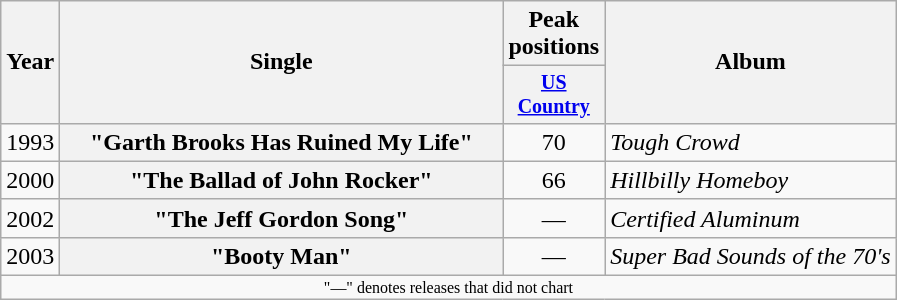<table class="wikitable plainrowheaders" style="text-align:center;">
<tr>
<th rowspan="2">Year</th>
<th rowspan="2" style="width:18em;">Single</th>
<th>Peak positions</th>
<th rowspan="2">Album</th>
</tr>
<tr style="font-size:smaller;">
<th style="width:60px;"><a href='#'>US Country</a></th>
</tr>
<tr>
<td>1993</td>
<th scope="row">"Garth Brooks Has Ruined My Life"</th>
<td>70</td>
<td style="text-align:left;"><em>Tough Crowd</em></td>
</tr>
<tr>
<td>2000</td>
<th scope="row">"The Ballad of John Rocker"</th>
<td>66</td>
<td style="text-align:left;"><em>Hillbilly Homeboy</em></td>
</tr>
<tr>
<td>2002</td>
<th scope="row">"The Jeff Gordon Song"</th>
<td>—</td>
<td style="text-align:left;"><em>Certified Aluminum</em></td>
</tr>
<tr>
<td>2003</td>
<th scope="row">"Booty Man"</th>
<td>—</td>
<td style="text-align:left;"><em>Super Bad Sounds of the 70's</em></td>
</tr>
<tr>
<td colspan="4" style="font-size:8pt">"—" denotes releases that did not chart</td>
</tr>
</table>
